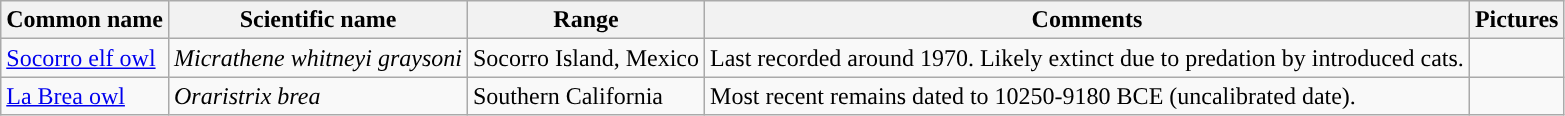<table class="wikitable">
<tr>
<th>Common name</th>
<th>Scientific name</th>
<th>Range</th>
<th class="unsortable">Comments</th>
<th>Pictures</th>
</tr>
<tr>
<td><a href='#'>Socorro elf owl</a></td>
<td><em>Micrathene whitneyi graysoni</em></td>
<td>Socorro Island, Mexico</td>
<td>Last recorded around 1970. Likely extinct due to predation by introduced cats.</td>
<td></td>
</tr>
<tr>
<td><a href='#'>La Brea owl</a></td>
<td><em>Oraristrix brea</em></td>
<td>Southern California</td>
<td>Most recent remains dated to 10250-9180 BCE (uncalibrated date).</td>
<td></td>
</tr>
</table>
